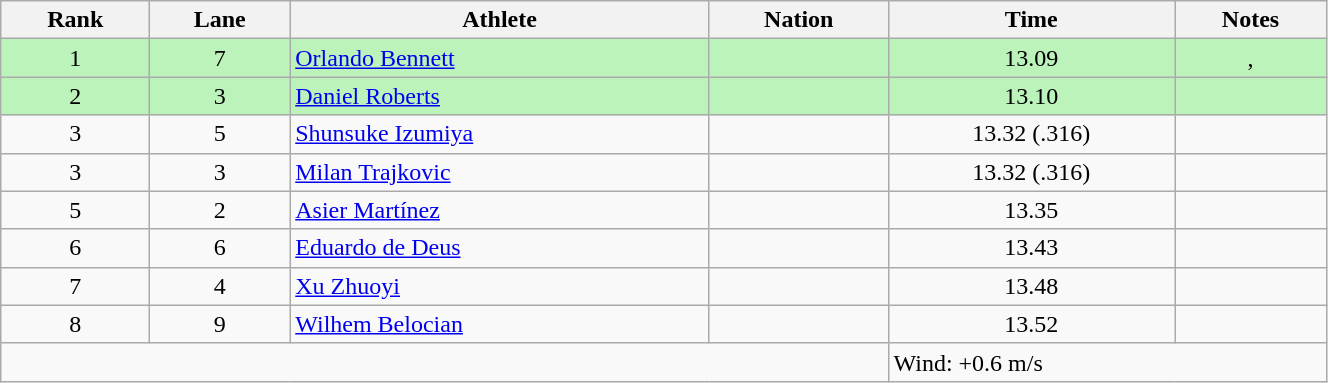<table class="wikitable sortable" style="text-align:center;width: 70%;">
<tr>
<th>Rank</th>
<th>Lane</th>
<th>Athlete</th>
<th>Nation</th>
<th>Time</th>
<th>Notes</th>
</tr>
<tr bgcolor=bbf3bb>
<td>1</td>
<td>7</td>
<td align=left><a href='#'>Orlando Bennett</a></td>
<td align=left></td>
<td>13.09</td>
<td>, </td>
</tr>
<tr bgcolor=bbf3bb>
<td>2</td>
<td>3</td>
<td align=left><a href='#'>Daniel Roberts</a></td>
<td align=left></td>
<td>13.10</td>
<td></td>
</tr>
<tr>
<td>3</td>
<td>5</td>
<td align=left><a href='#'>Shunsuke Izumiya</a></td>
<td align=left></td>
<td>13.32 (.316)</td>
<td></td>
</tr>
<tr>
<td>3</td>
<td>3</td>
<td align=left><a href='#'>Milan Trajkovic</a></td>
<td align=left></td>
<td>13.32 (.316)</td>
<td></td>
</tr>
<tr>
<td>5</td>
<td>2</td>
<td align=left><a href='#'>Asier Martínez</a></td>
<td align=left></td>
<td>13.35</td>
<td></td>
</tr>
<tr>
<td>6</td>
<td>6</td>
<td align=left><a href='#'>Eduardo de Deus</a></td>
<td align=left></td>
<td>13.43</td>
<td></td>
</tr>
<tr>
<td>7</td>
<td>4</td>
<td align=left><a href='#'>Xu Zhuoyi</a></td>
<td align=left></td>
<td>13.48</td>
<td></td>
</tr>
<tr>
<td>8</td>
<td>9</td>
<td align=left><a href='#'>Wilhem Belocian</a></td>
<td align=left></td>
<td>13.52</td>
<td></td>
</tr>
<tr class="sortbottom">
<td colspan="4"></td>
<td colspan="2" style="text-align:left;">Wind: +0.6 m/s</td>
</tr>
</table>
